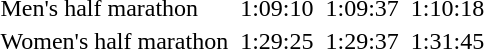<table>
<tr>
<td>Men's half marathon</td>
<td></td>
<td>1:09:10</td>
<td></td>
<td>1:09:37</td>
<td></td>
<td>1:10:18</td>
</tr>
<tr>
<td>Women's half marathon</td>
<td></td>
<td>1:29:25</td>
<td></td>
<td>1:29:37</td>
<td></td>
<td>1:31:45</td>
</tr>
</table>
